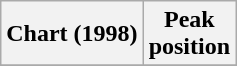<table class="wikitable plainrowheaders">
<tr>
<th scope="col">Chart (1998)</th>
<th scope="col">Peak<br>position</th>
</tr>
<tr>
</tr>
</table>
